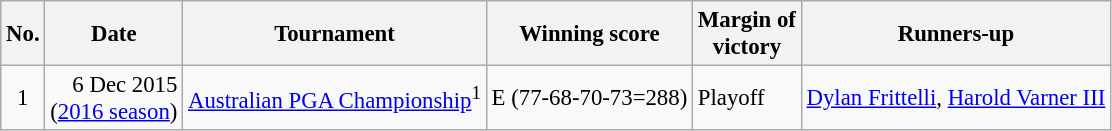<table class="wikitable" style="font-size:95%;">
<tr>
<th>No.</th>
<th>Date</th>
<th>Tournament</th>
<th>Winning score</th>
<th>Margin of<br>victory</th>
<th>Runners-up</th>
</tr>
<tr>
<td align=center>1</td>
<td align=right>6 Dec 2015<br>(<a href='#'>2016 season</a>)</td>
<td><a href='#'>Australian PGA Championship</a><sup>1</sup></td>
<td>E (77-68-70-73=288)</td>
<td>Playoff</td>
<td> <a href='#'>Dylan Frittelli</a>,  <a href='#'>Harold Varner III</a></td>
</tr>
</table>
